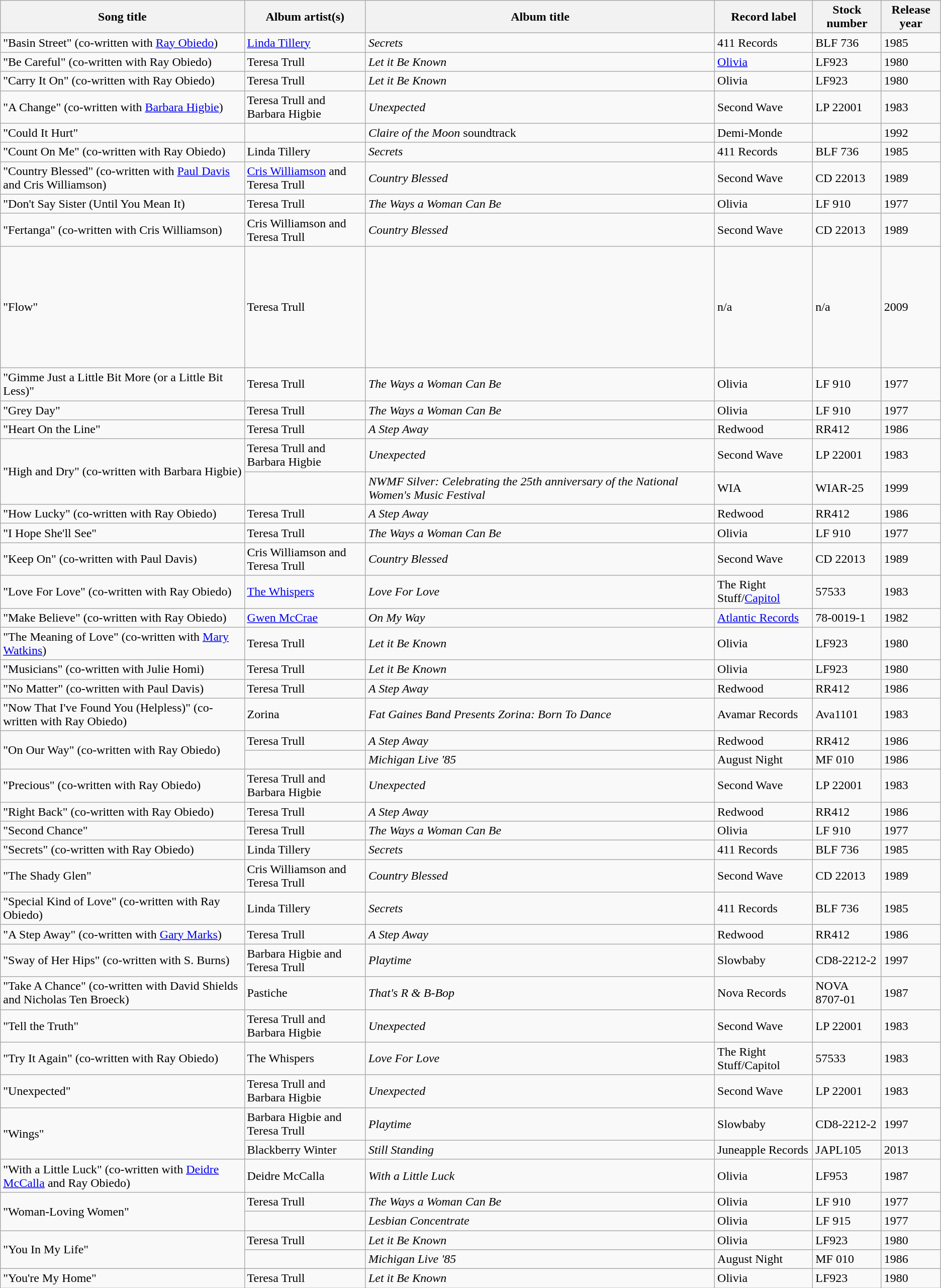<table class="wikitable sortable">
<tr>
<th scope="col">Song title</th>
<th scope="col">Album artist(s)</th>
<th scope="col">Album title</th>
<th scope="col">Record label</th>
<th scope="col">Stock number</th>
<th scope="col">Release year</th>
</tr>
<tr>
<td>"Basin Street" (co-written with <a href='#'>Ray Obiedo</a>)</td>
<td><a href='#'>Linda Tillery</a></td>
<td><em>Secrets</em></td>
<td>411 Records</td>
<td>BLF 736</td>
<td>1985</td>
</tr>
<tr>
<td>"Be Careful" (co-written with Ray Obiedo)</td>
<td>Teresa Trull</td>
<td><em>Let it Be Known</em></td>
<td><a href='#'>Olivia</a></td>
<td>LF923</td>
<td>1980</td>
</tr>
<tr>
<td>"Carry It On" (co-written with Ray Obiedo)</td>
<td>Teresa Trull</td>
<td><em>Let it Be Known</em></td>
<td>Olivia</td>
<td>LF923</td>
<td>1980</td>
</tr>
<tr>
<td>"A Change" (co-written with <a href='#'>Barbara Higbie</a>)</td>
<td>Teresa Trull and Barbara Higbie</td>
<td><em>Unexpected</em></td>
<td>Second Wave</td>
<td>LP 22001</td>
<td>1983</td>
</tr>
<tr>
<td>"Could It Hurt"</td>
<td><various artists></td>
<td><em>Claire of the Moon</em> soundtrack</td>
<td>Demi-Monde</td>
<td><unknown></td>
<td>1992</td>
</tr>
<tr>
<td>"Count On Me" (co-written with Ray Obiedo)</td>
<td>Linda Tillery</td>
<td><em>Secrets</em></td>
<td>411 Records</td>
<td>BLF 736</td>
<td>1985</td>
</tr>
<tr>
<td>"Country Blessed" (co-written with <a href='#'>Paul Davis</a> and Cris Williamson)</td>
<td><a href='#'>Cris Williamson</a> and Teresa Trull</td>
<td><em>Country Blessed</em></td>
<td>Second Wave</td>
<td>CD 22013</td>
<td>1989</td>
</tr>
<tr>
<td>"Don't Say Sister (Until You Mean It)</td>
<td>Teresa Trull</td>
<td><em>The Ways a Woman Can Be</em></td>
<td>Olivia</td>
<td>LF 910</td>
<td>1977</td>
</tr>
<tr>
<td>"Fertanga" (co-written with Cris Williamson)</td>
<td>Cris Williamson and Teresa Trull</td>
<td><em>Country Blessed</em></td>
<td>Second Wave</td>
<td>CD 22013</td>
<td>1989</td>
</tr>
<tr>
<td>"Flow"</td>
<td>Teresa Trull</td>
<td><video single></td>
<td>n/a</td>
<td>n/a</td>
<td>2009</td>
</tr>
<tr>
<td>"Gimme Just a Little Bit More (or a Little Bit Less)"</td>
<td>Teresa Trull</td>
<td><em>The Ways a Woman Can Be</em></td>
<td>Olivia</td>
<td>LF 910</td>
<td>1977</td>
</tr>
<tr>
<td>"Grey Day"</td>
<td>Teresa Trull</td>
<td><em>The Ways a Woman Can Be</em></td>
<td>Olivia</td>
<td>LF 910</td>
<td>1977</td>
</tr>
<tr>
<td>"Heart On the Line"</td>
<td>Teresa Trull</td>
<td><em>A Step Away</em></td>
<td>Redwood</td>
<td>RR412</td>
<td>1986</td>
</tr>
<tr>
<td rowspan="2">"High and Dry" (co-written with Barbara Higbie)</td>
<td>Teresa Trull and Barbara Higbie</td>
<td><em>Unexpected</em></td>
<td>Second Wave</td>
<td>LP 22001</td>
<td>1983</td>
</tr>
<tr>
<td><various artists></td>
<td><em>NWMF Silver: Celebrating the 25th anniversary of the National Women's Music Festival</em></td>
<td>WIA</td>
<td>WIAR-25</td>
<td>1999</td>
</tr>
<tr>
<td>"How Lucky" (co-written with Ray Obiedo)</td>
<td>Teresa Trull</td>
<td><em>A Step Away</em></td>
<td>Redwood</td>
<td>RR412</td>
<td>1986</td>
</tr>
<tr>
<td>"I Hope She'll See"</td>
<td>Teresa Trull</td>
<td><em>The Ways a Woman Can Be</em></td>
<td>Olivia</td>
<td>LF 910</td>
<td>1977</td>
</tr>
<tr>
<td>"Keep On" (co-written with Paul Davis)</td>
<td>Cris Williamson and Teresa Trull</td>
<td><em>Country Blessed</em></td>
<td>Second Wave</td>
<td>CD 22013</td>
<td>1989</td>
</tr>
<tr>
<td>"Love For Love" (co-written with Ray Obiedo)</td>
<td><a href='#'>The Whispers</a></td>
<td><em>Love For Love</em></td>
<td>The Right Stuff/<a href='#'>Capitol</a></td>
<td>57533</td>
<td>1983</td>
</tr>
<tr>
<td>"Make Believe" (co-written with Ray Obiedo)</td>
<td><a href='#'>Gwen McCrae</a></td>
<td><em>On My Way</em></td>
<td><a href='#'>Atlantic Records</a></td>
<td>78-0019-1</td>
<td>1982</td>
</tr>
<tr>
<td>"The Meaning of Love" (co-written with <a href='#'>Mary Watkins</a>)</td>
<td>Teresa Trull</td>
<td><em>Let it Be Known</em></td>
<td>Olivia</td>
<td>LF923</td>
<td>1980</td>
</tr>
<tr>
<td>"Musicians" (co-written with Julie Homi)</td>
<td>Teresa Trull</td>
<td><em>Let it Be Known</em></td>
<td>Olivia</td>
<td>LF923</td>
<td>1980</td>
</tr>
<tr>
<td>"No Matter" (co-written with Paul Davis)</td>
<td>Teresa Trull</td>
<td><em>A Step Away</em></td>
<td>Redwood</td>
<td>RR412</td>
<td>1986</td>
</tr>
<tr>
<td>"Now That I've Found You (Helpless)" (co-written with Ray Obiedo)</td>
<td>Zorina</td>
<td><em>Fat Gaines Band Presents Zorina: Born To Dance</em></td>
<td>Avamar Records</td>
<td>Ava1101</td>
<td>1983</td>
</tr>
<tr>
<td rowspan="2">"On Our Way" (co-written with Ray Obiedo)</td>
<td>Teresa Trull</td>
<td><em>A Step Away</em></td>
<td>Redwood</td>
<td>RR412</td>
<td>1986</td>
</tr>
<tr>
<td><various artists></td>
<td><em>Michigan Live '85</em></td>
<td>August Night</td>
<td>MF 010</td>
<td>1986</td>
</tr>
<tr>
<td>"Precious" (co-written with Ray Obiedo)</td>
<td>Teresa Trull and Barbara Higbie</td>
<td><em>Unexpected</em></td>
<td>Second Wave</td>
<td>LP 22001</td>
<td>1983</td>
</tr>
<tr>
<td>"Right Back" (co-written with Ray Obiedo)</td>
<td>Teresa Trull</td>
<td><em>A Step Away</em></td>
<td>Redwood</td>
<td>RR412</td>
<td>1986</td>
</tr>
<tr>
<td>"Second Chance"</td>
<td>Teresa Trull</td>
<td><em>The Ways a Woman Can Be</em></td>
<td>Olivia</td>
<td>LF 910</td>
<td>1977</td>
</tr>
<tr>
<td>"Secrets" (co-written with Ray Obiedo)</td>
<td>Linda Tillery</td>
<td><em>Secrets</em></td>
<td>411 Records</td>
<td>BLF 736</td>
<td>1985</td>
</tr>
<tr>
<td>"The Shady Glen"</td>
<td>Cris Williamson and Teresa Trull</td>
<td><em>Country Blessed</em></td>
<td>Second Wave</td>
<td>CD 22013</td>
<td>1989</td>
</tr>
<tr>
<td>"Special Kind of Love" (co-written with Ray Obiedo)</td>
<td>Linda Tillery</td>
<td><em>Secrets</em></td>
<td>411 Records</td>
<td>BLF 736</td>
<td>1985</td>
</tr>
<tr>
<td>"A Step Away" (co-written with <a href='#'>Gary Marks</a>)</td>
<td>Teresa Trull</td>
<td><em>A Step Away</em></td>
<td>Redwood</td>
<td>RR412</td>
<td>1986</td>
</tr>
<tr>
<td>"Sway of Her Hips" (co-written with S. Burns)</td>
<td>Barbara Higbie and Teresa Trull</td>
<td><em>Playtime</em></td>
<td>Slowbaby</td>
<td>CD8-2212-2</td>
<td>1997</td>
</tr>
<tr>
<td>"Take A Chance" (co-written with David Shields and Nicholas Ten Broeck)</td>
<td>Pastiche</td>
<td><em>That's R & B-Bop</em></td>
<td>Nova Records</td>
<td>NOVA 8707-01</td>
<td>1987</td>
</tr>
<tr>
<td>"Tell the Truth"</td>
<td>Teresa Trull and Barbara Higbie</td>
<td><em>Unexpected</em></td>
<td>Second Wave</td>
<td>LP 22001</td>
<td>1983</td>
</tr>
<tr>
<td>"Try It Again" (co-written with Ray Obiedo)</td>
<td>The Whispers</td>
<td><em>Love For Love</em></td>
<td>The Right Stuff/Capitol</td>
<td>57533</td>
<td>1983</td>
</tr>
<tr>
<td>"Unexpected"</td>
<td>Teresa Trull and Barbara Higbie</td>
<td><em>Unexpected</em></td>
<td>Second Wave</td>
<td>LP 22001</td>
<td>1983</td>
</tr>
<tr>
<td rowspan="2">"Wings"</td>
<td>Barbara Higbie and Teresa Trull</td>
<td><em>Playtime</em></td>
<td>Slowbaby</td>
<td>CD8-2212-2</td>
<td>1997</td>
</tr>
<tr>
<td>Blackberry Winter</td>
<td><em>Still Standing</em></td>
<td>Juneapple Records</td>
<td>JAPL105</td>
<td>2013</td>
</tr>
<tr>
<td>"With a Little Luck" (co-written with <a href='#'>Deidre McCalla</a> and Ray Obiedo)</td>
<td>Deidre McCalla</td>
<td><em>With a Little Luck</em></td>
<td>Olivia</td>
<td>LF953</td>
<td>1987</td>
</tr>
<tr>
<td rowspan="2">"Woman-Loving Women"</td>
<td>Teresa Trull</td>
<td><em>The Ways a Woman Can Be</em></td>
<td>Olivia</td>
<td>LF 910</td>
<td>1977</td>
</tr>
<tr>
<td><various artists></td>
<td><em>Lesbian Concentrate</em></td>
<td>Olivia</td>
<td>LF 915</td>
<td>1977</td>
</tr>
<tr>
<td rowspan="2">"You In My Life"</td>
<td>Teresa Trull</td>
<td><em>Let it Be Known</em></td>
<td>Olivia</td>
<td>LF923</td>
<td>1980</td>
</tr>
<tr>
<td><various artists></td>
<td><em>Michigan Live '85</em></td>
<td>August Night</td>
<td>MF 010</td>
<td>1986</td>
</tr>
<tr>
<td>"You're My Home"</td>
<td>Teresa Trull</td>
<td><em>Let it Be Known</em></td>
<td>Olivia</td>
<td>LF923</td>
<td>1980</td>
</tr>
</table>
